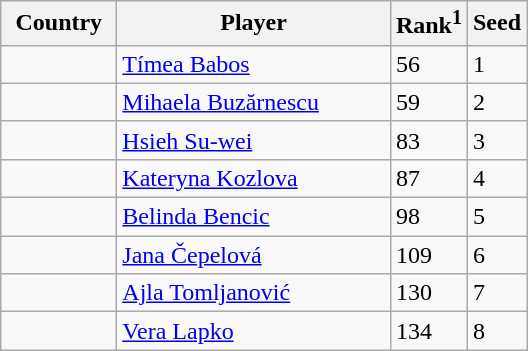<table class="sortable wikitable">
<tr>
<th width="70">Country</th>
<th width="175">Player</th>
<th>Rank<sup>1</sup></th>
<th>Seed</th>
</tr>
<tr>
<td></td>
<td><a href='#'>Tímea Babos</a></td>
<td>56</td>
<td>1</td>
</tr>
<tr>
<td></td>
<td><a href='#'>Mihaela Buzărnescu</a></td>
<td>59</td>
<td>2</td>
</tr>
<tr>
<td></td>
<td><a href='#'>Hsieh Su-wei</a></td>
<td>83</td>
<td>3</td>
</tr>
<tr>
<td></td>
<td><a href='#'>Kateryna Kozlova</a></td>
<td>87</td>
<td>4</td>
</tr>
<tr>
<td></td>
<td><a href='#'>Belinda Bencic</a></td>
<td>98</td>
<td>5</td>
</tr>
<tr>
<td></td>
<td><a href='#'>Jana Čepelová</a></td>
<td>109</td>
<td>6</td>
</tr>
<tr>
<td></td>
<td><a href='#'>Ajla Tomljanović</a></td>
<td>130</td>
<td>7</td>
</tr>
<tr>
<td></td>
<td><a href='#'>Vera Lapko</a></td>
<td>134</td>
<td>8</td>
</tr>
</table>
